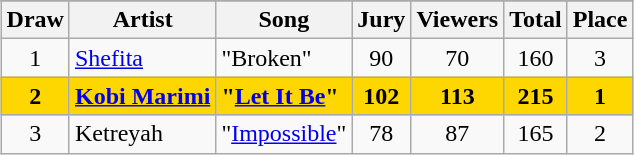<table class="sortable wikitable" style="margin: 1em auto 1em auto; text-align:center; font-size:100%;">
<tr>
</tr>
<tr>
<th>Draw</th>
<th>Artist</th>
<th>Song</th>
<th>Jury</th>
<th>Viewers</th>
<th>Total</th>
<th>Place</th>
</tr>
<tr>
<td>1</td>
<td align="left"><a href='#'>Shefita</a></td>
<td align="left">"Broken"</td>
<td>90</td>
<td>70</td>
<td>160</td>
<td>3</td>
</tr>
<tr style="font-weight:bold; background:gold;">
<td>2</td>
<td align="left"><a href='#'>Kobi Marimi</a></td>
<td align="left">"<a href='#'>Let It Be</a>"</td>
<td>102</td>
<td>113</td>
<td>215</td>
<td>1</td>
</tr>
<tr>
<td>3</td>
<td align="left">Ketreyah</td>
<td align="left">"<a href='#'>Impossible</a>"</td>
<td>78</td>
<td>87</td>
<td>165</td>
<td>2</td>
</tr>
</table>
